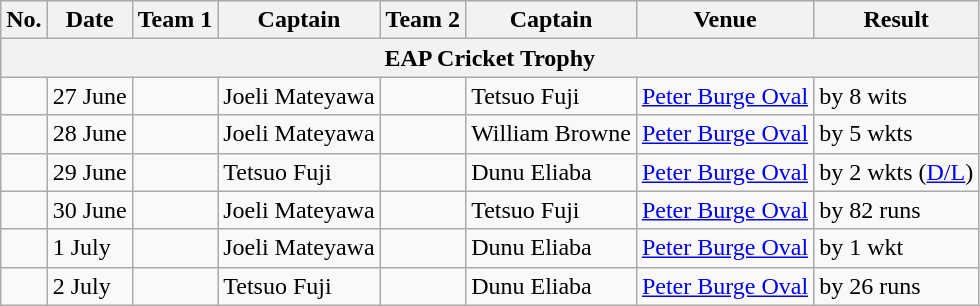<table class="wikitable">
<tr style="background:#efefef;">
<th>No.</th>
<th>Date</th>
<th>Team 1</th>
<th>Captain</th>
<th>Team 2</th>
<th>Captain</th>
<th>Venue</th>
<th>Result</th>
</tr>
<tr>
<th colspan="8">EAP Cricket Trophy</th>
</tr>
<tr>
<td></td>
<td>27 June</td>
<td></td>
<td>Joeli Mateyawa</td>
<td></td>
<td>Tetsuo Fuji</td>
<td><a href='#'>Peter Burge Oval</a></td>
<td> by 8 wits</td>
</tr>
<tr>
<td></td>
<td>28 June</td>
<td></td>
<td>Joeli Mateyawa</td>
<td></td>
<td>William Browne</td>
<td><a href='#'>Peter Burge Oval</a></td>
<td> by 5 wkts</td>
</tr>
<tr>
<td></td>
<td>29 June</td>
<td></td>
<td>Tetsuo Fuji</td>
<td></td>
<td>Dunu Eliaba</td>
<td><a href='#'>Peter Burge Oval</a></td>
<td> by 2 wkts (<a href='#'>D/L</a>)</td>
</tr>
<tr>
<td></td>
<td>30 June</td>
<td></td>
<td>Joeli Mateyawa</td>
<td></td>
<td>Tetsuo Fuji</td>
<td><a href='#'>Peter Burge Oval</a></td>
<td> by 82 runs</td>
</tr>
<tr>
<td></td>
<td>1 July</td>
<td></td>
<td>Joeli Mateyawa</td>
<td></td>
<td>Dunu Eliaba</td>
<td><a href='#'>Peter Burge Oval</a></td>
<td> by 1 wkt</td>
</tr>
<tr>
<td></td>
<td>2 July</td>
<td></td>
<td>Tetsuo Fuji</td>
<td></td>
<td>Dunu Eliaba</td>
<td><a href='#'>Peter Burge Oval</a></td>
<td> by 26 runs</td>
</tr>
</table>
